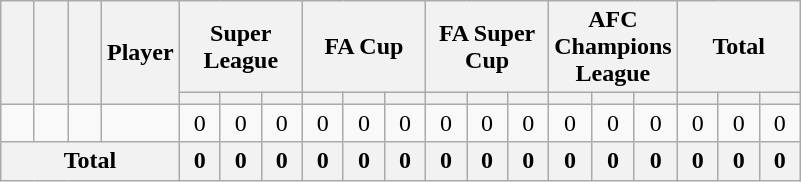<table class="wikitable sortable" style="text-align:center;">
<tr>
<th rowspan=2 width=15></th>
<th rowspan=2 width=15></th>
<th rowspan=2 width=15></th>
<th rowspan=2>Player</th>
<th colspan="3" style="text-align:center;"><strong>Super League</strong></th>
<th colspan="3" style="text-align:center;"><strong>FA Cup</strong></th>
<th colspan="3" style="text-align:center;"><strong>FA Super Cup</strong></th>
<th colspan="3" style="text-align:center;"><strong>AFC Champions League</strong></th>
<th colspan="3" style="text-align:center;"><strong>Total</strong></th>
</tr>
<tr>
<th width=20></th>
<th width=20></th>
<th width=20></th>
<th width=20></th>
<th width=20></th>
<th width=20></th>
<th width=20></th>
<th width=20></th>
<th width=20></th>
<th width=20></th>
<th width=20></th>
<th width=20></th>
<th width=20></th>
<th width=20></th>
<th width=20></th>
</tr>
<tr>
<td></td>
<td></td>
<td></td>
<td></td>
<td>0</td>
<td>0</td>
<td>0</td>
<td>0</td>
<td>0</td>
<td>0</td>
<td>0</td>
<td>0</td>
<td>0</td>
<td>0</td>
<td>0</td>
<td>0</td>
<td>0</td>
<td>0</td>
<td>0</td>
</tr>
<tr>
<th colspan="4"><strong>Total</strong></th>
<th><strong>0</strong></th>
<th><strong>0</strong></th>
<th><strong>0</strong></th>
<th><strong>0</strong></th>
<th><strong>0</strong></th>
<th><strong>0</strong></th>
<th><strong>0</strong></th>
<th><strong>0</strong></th>
<th><strong>0</strong></th>
<th><strong>0</strong></th>
<th><strong>0</strong></th>
<th><strong>0</strong></th>
<th><strong>0</strong></th>
<th><strong>0</strong></th>
<th><strong>0</strong></th>
</tr>
</table>
